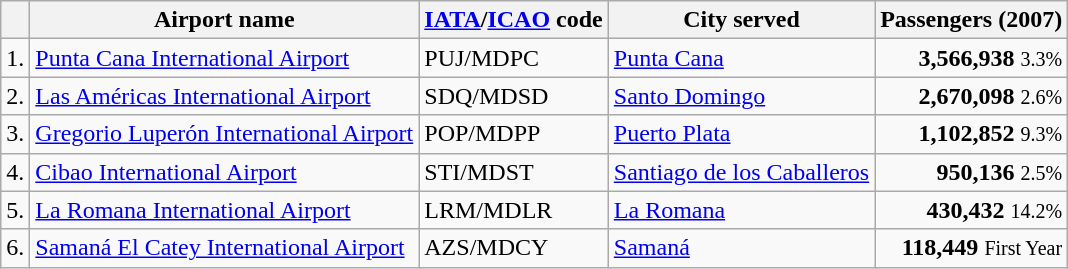<table class="wikitable sortable">
<tr>
<th></th>
<th>Airport name</th>
<th><a href='#'>IATA</a>/<a href='#'>ICAO</a> code</th>
<th>City served</th>
<th>Passengers (2007)</th>
</tr>
<tr>
<td>1.</td>
<td><a href='#'>Punta Cana International Airport</a></td>
<td>PUJ/MDPC</td>
<td><a href='#'>Punta Cana</a></td>
<td align=right><strong>3,566,938</strong> <small> 3.3%</small></td>
</tr>
<tr>
<td>2.</td>
<td><a href='#'>Las Américas International Airport</a></td>
<td>SDQ/MDSD</td>
<td><a href='#'>Santo Domingo</a></td>
<td align=right><strong>2,670,098</strong> <small> 2.6%</small></td>
</tr>
<tr>
<td>3.</td>
<td><a href='#'>Gregorio Luperón International Airport</a></td>
<td>POP/MDPP</td>
<td><a href='#'>Puerto Plata</a></td>
<td align=right><strong>1,102,852</strong> <small> 9.3%</small></td>
</tr>
<tr>
<td>4.</td>
<td><a href='#'>Cibao International Airport</a></td>
<td>STI/MDST</td>
<td><a href='#'>Santiago de los Caballeros</a></td>
<td align=right><strong>950,136</strong> <small> 2.5%</small></td>
</tr>
<tr>
<td>5.</td>
<td><a href='#'>La Romana International Airport</a></td>
<td>LRM/MDLR</td>
<td><a href='#'>La Romana</a></td>
<td align=right><strong>430,432 </strong> <small> 14.2%</small></td>
</tr>
<tr>
<td>6.</td>
<td><a href='#'>Samaná El Catey International Airport</a></td>
<td>AZS/MDCY</td>
<td><a href='#'>Samaná</a></td>
<td align=right><strong>118,449</strong> <small> First Year</small></td>
</tr>
</table>
